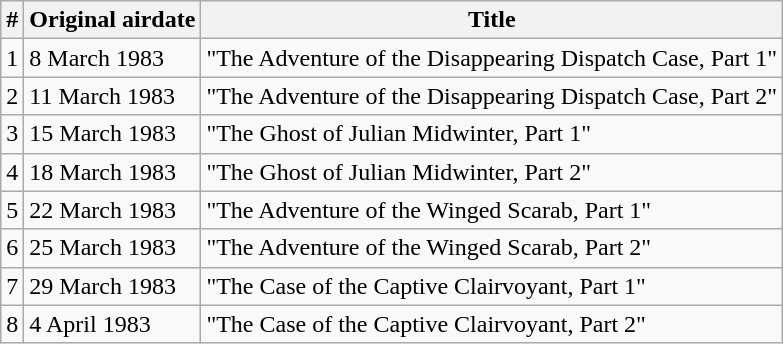<table class="wikitable">
<tr>
<th>#</th>
<th>Original airdate</th>
<th>Title</th>
</tr>
<tr>
<td>1</td>
<td>8 March 1983</td>
<td>"The Adventure of the Disappearing Dispatch Case, Part 1"</td>
</tr>
<tr>
<td>2</td>
<td>11 March 1983</td>
<td>"The Adventure of the Disappearing Dispatch Case, Part 2"</td>
</tr>
<tr>
<td>3</td>
<td>15 March 1983</td>
<td>"The Ghost of Julian Midwinter, Part 1"</td>
</tr>
<tr>
<td>4</td>
<td>18 March 1983</td>
<td>"The Ghost of Julian Midwinter, Part 2"</td>
</tr>
<tr>
<td>5</td>
<td>22 March 1983</td>
<td>"The Adventure of the Winged Scarab, Part 1"</td>
</tr>
<tr>
<td>6</td>
<td>25 March 1983</td>
<td>"The Adventure of the Winged Scarab, Part 2"</td>
</tr>
<tr>
<td>7</td>
<td>29 March 1983</td>
<td>"The Case of the Captive Clairvoyant, Part 1"</td>
</tr>
<tr>
<td>8</td>
<td>4 April 1983</td>
<td>"The Case of the Captive Clairvoyant, Part 2"</td>
</tr>
</table>
